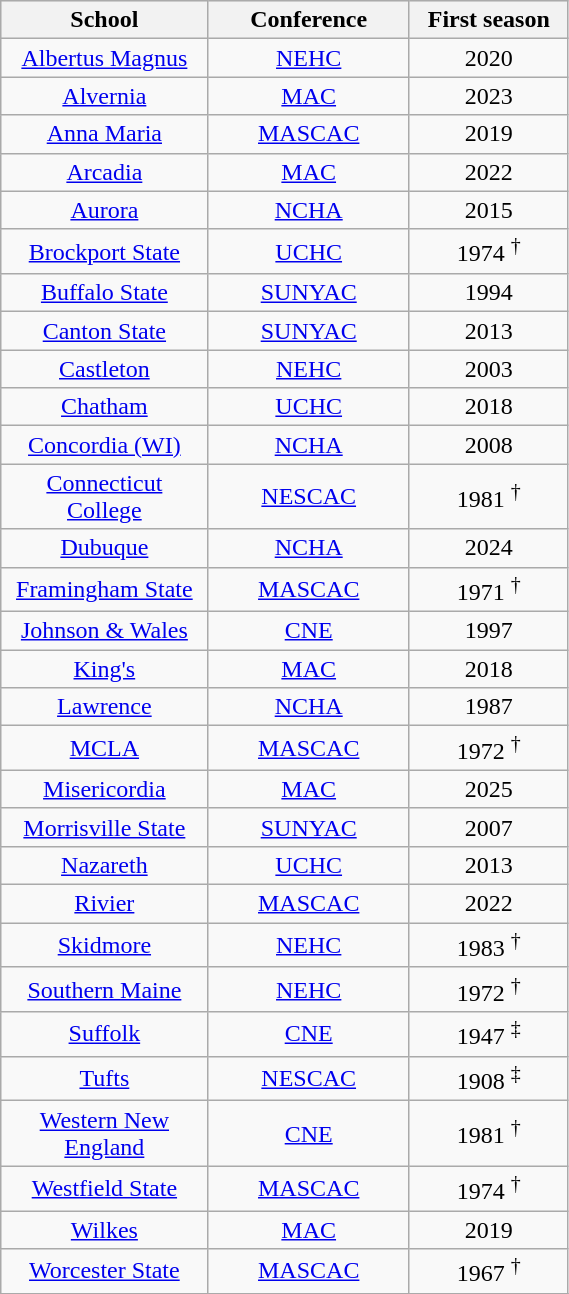<table class="wikitable sortable" style="width:30%; align=center">
<tr style="background:#e5e5e5;">
<th style="width:15%;">School</th>
<th style="width:15%;">Conference</th>
<th style="width:15%;">First season</th>
</tr>
<tr align=center>
<td><a href='#'>Albertus Magnus</a></td>
<td><a href='#'>NEHC</a></td>
<td>2020</td>
</tr>
<tr align=center>
<td><a href='#'>Alvernia</a></td>
<td><a href='#'>MAC</a></td>
<td>2023</td>
</tr>
<tr align=center>
<td><a href='#'>Anna Maria</a></td>
<td><a href='#'>MASCAC</a></td>
<td>2019</td>
</tr>
<tr align=center>
<td><a href='#'>Arcadia</a></td>
<td><a href='#'>MAC</a></td>
<td>2022</td>
</tr>
<tr align=center>
<td><a href='#'>Aurora</a></td>
<td><a href='#'>NCHA</a></td>
<td>2015</td>
</tr>
<tr align=center>
<td><a href='#'>Brockport State</a></td>
<td><a href='#'>UCHC</a></td>
<td>1974 <sup>†</sup></td>
</tr>
<tr align=center>
<td><a href='#'>Buffalo State</a></td>
<td><a href='#'>SUNYAC</a></td>
<td>1994</td>
</tr>
<tr align=center>
<td><a href='#'>Canton State</a></td>
<td><a href='#'>SUNYAC</a></td>
<td>2013</td>
</tr>
<tr align=center>
<td><a href='#'>Castleton</a></td>
<td><a href='#'>NEHC</a></td>
<td>2003</td>
</tr>
<tr align=center>
<td><a href='#'>Chatham</a></td>
<td><a href='#'>UCHC</a></td>
<td>2018</td>
</tr>
<tr align=center>
<td><a href='#'>Concordia (WI)</a></td>
<td><a href='#'>NCHA</a></td>
<td>2008</td>
</tr>
<tr align=center>
<td><a href='#'>Connecticut College</a></td>
<td><a href='#'>NESCAC</a></td>
<td>1981 <sup>†</sup></td>
</tr>
<tr align=center>
<td><a href='#'>Dubuque</a></td>
<td><a href='#'>NCHA</a></td>
<td>2024</td>
</tr>
<tr align=center>
<td><a href='#'>Framingham State</a></td>
<td><a href='#'>MASCAC</a></td>
<td>1971 <sup>†</sup></td>
</tr>
<tr align=center>
<td><a href='#'>Johnson & Wales</a></td>
<td><a href='#'>CNE</a></td>
<td>1997</td>
</tr>
<tr align=center>
<td><a href='#'>King's</a></td>
<td><a href='#'>MAC</a></td>
<td>2018</td>
</tr>
<tr align=center>
<td><a href='#'>Lawrence</a></td>
<td><a href='#'>NCHA</a></td>
<td>1987</td>
</tr>
<tr align=center>
<td><a href='#'>MCLA</a></td>
<td><a href='#'>MASCAC</a></td>
<td>1972 <sup>†</sup></td>
</tr>
<tr align=center>
<td><a href='#'>Misericordia</a></td>
<td><a href='#'>MAC</a></td>
<td>2025</td>
</tr>
<tr align=center>
<td><a href='#'>Morrisville State</a></td>
<td><a href='#'>SUNYAC</a></td>
<td>2007</td>
</tr>
<tr align=center>
<td><a href='#'>Nazareth</a></td>
<td><a href='#'>UCHC</a></td>
<td>2013</td>
</tr>
<tr align=center>
<td><a href='#'>Rivier</a></td>
<td><a href='#'>MASCAC</a></td>
<td>2022</td>
</tr>
<tr align=center>
<td><a href='#'>Skidmore</a></td>
<td><a href='#'>NEHC</a></td>
<td>1983 <sup>†</sup></td>
</tr>
<tr align=center>
<td><a href='#'>Southern Maine</a></td>
<td><a href='#'>NEHC</a></td>
<td>1972 <sup>†</sup></td>
</tr>
<tr align=center>
<td><a href='#'>Suffolk</a></td>
<td><a href='#'>CNE</a></td>
<td>1947 <sup>‡</sup></td>
</tr>
<tr align=center>
<td><a href='#'>Tufts</a></td>
<td><a href='#'>NESCAC</a></td>
<td>1908 <sup>‡</sup></td>
</tr>
<tr align=center>
<td><a href='#'>Western New England</a></td>
<td><a href='#'>CNE</a></td>
<td>1981 <sup>†</sup></td>
</tr>
<tr align=center>
<td><a href='#'>Westfield State</a></td>
<td><a href='#'>MASCAC</a></td>
<td>1974 <sup>†</sup></td>
</tr>
<tr align=center>
<td><a href='#'>Wilkes</a></td>
<td><a href='#'>MAC</a></td>
<td>2019</td>
</tr>
<tr align=center>
<td><a href='#'>Worcester State</a></td>
<td><a href='#'>MASCAC</a></td>
<td>1967 <sup>†</sup></td>
</tr>
<tr>
</tr>
</table>
